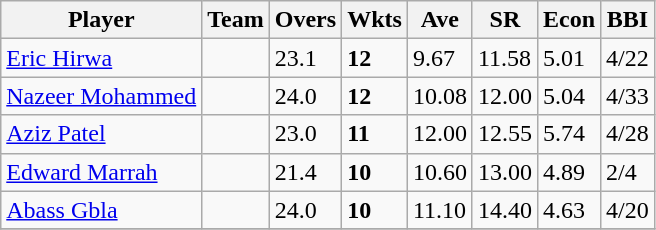<table class="wikitable sortable">
<tr>
<th>Player</th>
<th>Team</th>
<th>Overs</th>
<th>Wkts</th>
<th>Ave</th>
<th>SR</th>
<th>Econ</th>
<th>BBI</th>
</tr>
<tr>
<td><a href='#'>Eric Hirwa</a></td>
<td></td>
<td>23.1</td>
<td><strong>12</strong></td>
<td>9.67</td>
<td>11.58</td>
<td>5.01</td>
<td>4/22</td>
</tr>
<tr>
<td><a href='#'>Nazeer Mohammed</a></td>
<td></td>
<td>24.0</td>
<td><strong>12</strong></td>
<td>10.08</td>
<td>12.00</td>
<td>5.04</td>
<td>4/33</td>
</tr>
<tr>
<td><a href='#'>Aziz Patel</a></td>
<td></td>
<td>23.0</td>
<td><strong>11</strong></td>
<td>12.00</td>
<td>12.55</td>
<td>5.74</td>
<td>4/28</td>
</tr>
<tr>
<td><a href='#'>Edward Marrah</a></td>
<td></td>
<td>21.4</td>
<td><strong>10</strong></td>
<td>10.60</td>
<td>13.00</td>
<td>4.89</td>
<td>2/4</td>
</tr>
<tr>
<td><a href='#'>Abass Gbla</a></td>
<td></td>
<td>24.0</td>
<td><strong>10</strong></td>
<td>11.10</td>
<td>14.40</td>
<td>4.63</td>
<td>4/20</td>
</tr>
<tr>
</tr>
</table>
